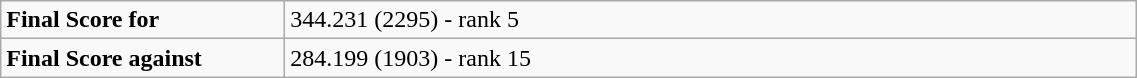<table class="wikitable" style="width:60%;">
<tr>
<td style="width:25%;"><strong>Final Score for</strong></td>
<td>344.231 (2295) - rank 5</td>
</tr>
<tr>
<td style="width:25%;"><strong>Final Score against</strong></td>
<td>284.199 (1903) - rank 15</td>
</tr>
</table>
